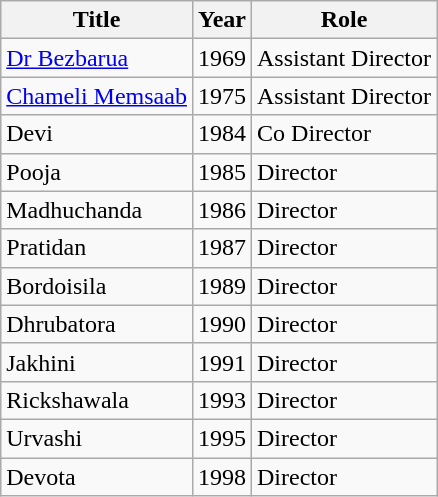<table class="wikitable">
<tr>
<th>Title</th>
<th>Year</th>
<th>Role</th>
</tr>
<tr>
<td><a href='#'>Dr Bezbarua</a></td>
<td>1969</td>
<td>Assistant Director</td>
</tr>
<tr>
<td><a href='#'>Chameli Memsaab</a></td>
<td>1975</td>
<td>Assistant Director</td>
</tr>
<tr>
<td>Devi</td>
<td>1984</td>
<td>Co Director</td>
</tr>
<tr>
<td>Pooja</td>
<td>1985</td>
<td>Director</td>
</tr>
<tr>
<td>Madhuchanda</td>
<td>1986</td>
<td>Director</td>
</tr>
<tr>
<td>Pratidan</td>
<td>1987</td>
<td>Director</td>
</tr>
<tr>
<td>Bordoisila</td>
<td>1989</td>
<td>Director</td>
</tr>
<tr>
<td>Dhrubatora</td>
<td>1990</td>
<td>Director</td>
</tr>
<tr>
<td>Jakhini</td>
<td>1991</td>
<td>Director</td>
</tr>
<tr>
<td>Rickshawala</td>
<td>1993</td>
<td>Director</td>
</tr>
<tr>
<td>Urvashi</td>
<td>1995</td>
<td>Director</td>
</tr>
<tr>
<td>Devota</td>
<td>1998</td>
<td>Director</td>
</tr>
</table>
